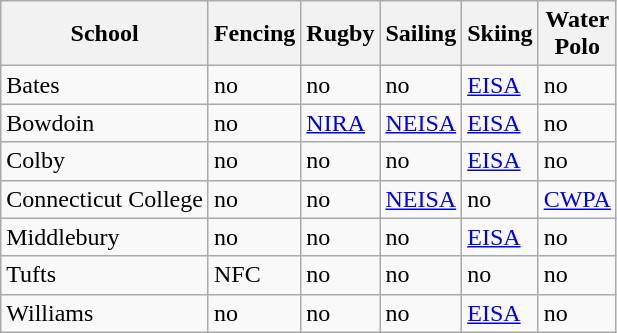<table class="wikitable">
<tr>
<th scope="col">School</th>
<th scope="col">Fencing</th>
<th scope="col">Rugby</th>
<th scope="col">Sailing</th>
<th scope="col">Skiing</th>
<th scope="col">Water<br>Polo</th>
</tr>
<tr>
<td>Bates</td>
<td>no</td>
<td>no</td>
<td>no</td>
<td><a href='#'>EISA</a></td>
<td>no</td>
</tr>
<tr>
<td>Bowdoin</td>
<td>no</td>
<td><a href='#'>NIRA</a></td>
<td><a href='#'>NEISA</a></td>
<td><a href='#'>EISA</a></td>
<td>no</td>
</tr>
<tr>
<td>Colby</td>
<td>no</td>
<td>no</td>
<td>no</td>
<td><a href='#'>EISA</a></td>
<td>no</td>
</tr>
<tr>
<td>Connecticut College</td>
<td>no</td>
<td>no</td>
<td><a href='#'>NEISA</a></td>
<td>no</td>
<td><a href='#'>CWPA</a></td>
</tr>
<tr>
<td>Middlebury</td>
<td>no</td>
<td>no</td>
<td>no</td>
<td><a href='#'>EISA</a></td>
<td>no</td>
</tr>
<tr>
<td>Tufts</td>
<td>NFC</td>
<td>no</td>
<td>no</td>
<td>no</td>
<td>no</td>
</tr>
<tr>
<td>Williams</td>
<td>no</td>
<td>no</td>
<td>no</td>
<td><a href='#'>EISA</a></td>
<td>no</td>
</tr>
</table>
